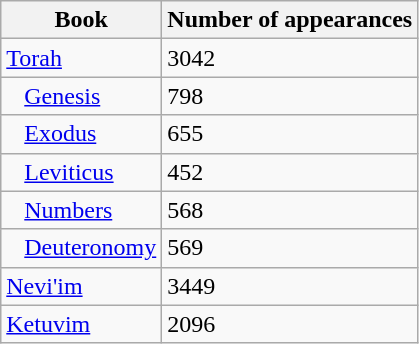<table class="wikitable">
<tr>
<th><strong>Book</strong></th>
<th>Number of appearances</th>
</tr>
<tr>
<td><a href='#'>Torah</a></td>
<td>3042</td>
</tr>
<tr>
<td>   <a href='#'>Genesis</a></td>
<td>798</td>
</tr>
<tr>
<td>   <a href='#'>Exodus</a></td>
<td>655</td>
</tr>
<tr>
<td>   <a href='#'>Leviticus</a></td>
<td>452</td>
</tr>
<tr>
<td>   <a href='#'>Numbers</a></td>
<td>568</td>
</tr>
<tr>
<td>   <a href='#'>Deuteronomy</a></td>
<td>569</td>
</tr>
<tr>
<td><a href='#'>Nevi'im</a></td>
<td>3449</td>
</tr>
<tr>
<td><a href='#'>Ketuvim</a></td>
<td>2096</td>
</tr>
</table>
